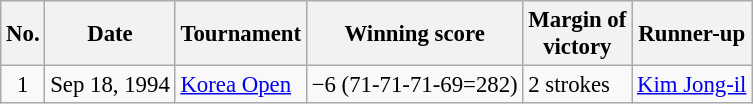<table class="wikitable" style="font-size:95%;">
<tr>
<th>No.</th>
<th>Date</th>
<th>Tournament</th>
<th>Winning score</th>
<th>Margin of<br>victory</th>
<th>Runner-up</th>
</tr>
<tr>
<td align=center>1</td>
<td align=right>Sep 18, 1994</td>
<td><a href='#'>Korea Open</a></td>
<td>−6 (71-71-71-69=282)</td>
<td>2 strokes</td>
<td> <a href='#'>Kim Jong-il</a></td>
</tr>
</table>
